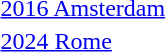<table>
<tr>
<td><a href='#'>2016 Amsterdam</a><br></td>
<td></td>
<td></td>
<td></td>
</tr>
<tr>
<td><a href='#'>2024 Rome</a><br></td>
<td></td>
<td></td>
<td></td>
</tr>
</table>
